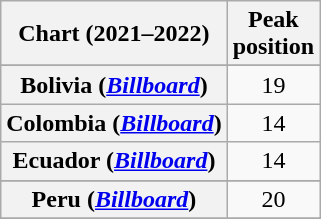<table class="wikitable sortable plainrowheaders" style="text-align:center">
<tr>
<th scope="col">Chart (2021–2022)</th>
<th scope="col">Peak<br>position</th>
</tr>
<tr>
</tr>
<tr>
<th scope="row">Bolivia (<em><a href='#'>Billboard</a></em>)</th>
<td>19</td>
</tr>
<tr>
<th scope="row">Colombia (<em><a href='#'>Billboard</a></em>)</th>
<td>14</td>
</tr>
<tr>
<th scope="row">Ecuador (<em><a href='#'>Billboard</a></em>)</th>
<td>14</td>
</tr>
<tr>
</tr>
<tr>
<th scope="row">Peru (<em><a href='#'>Billboard</a></em>)</th>
<td>20</td>
</tr>
<tr>
</tr>
<tr>
</tr>
<tr>
</tr>
</table>
